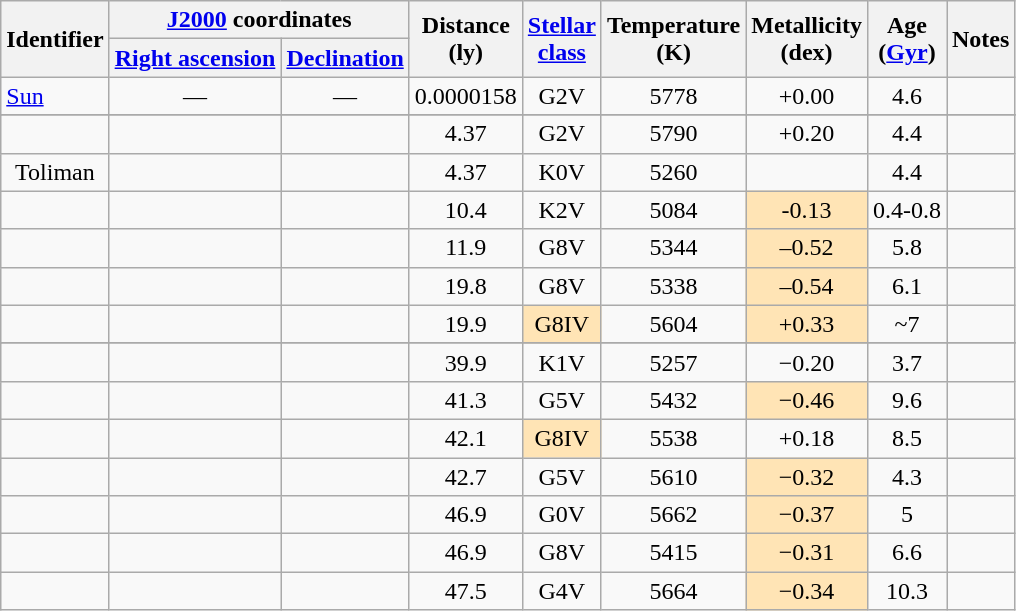<table class="wikitable sortable mw-collapsible" style="text-align: center; white-space: nowrap;">
<tr>
<th rowspan="2">Identifier</th>
<th colspan="2"><a href='#'>J2000</a> coordinates</th>
<th rowspan="2">Distance<br>(ly)</th>
<th rowspan="2"><a href='#'>Stellar<br>class</a></th>
<th rowspan="2">Temperature<br>(K)</th>
<th rowspan="2">Metallicity<br>(dex)</th>
<th rowspan="2">Age<br>(<a href='#'>Gyr</a>)</th>
<th rowspan="2">Notes</th>
</tr>
<tr>
<th><a href='#'>Right ascension</a></th>
<th><a href='#'>Declination</a></th>
</tr>
<tr>
<td style="text-align:left;"><a href='#'>Sun</a></td>
<td>—</td>
<td>—</td>
<td>0.0000158</td>
<td>G2V</td>
<td>5778</td>
<td>+0.00</td>
<td>4.6</td>
<td></td>
</tr>
<tr>
</tr>
<tr>
</tr>
<tr>
<td style="text-align:left;"></td>
<td></td>
<td></td>
<td>4.37</td>
<td>G2V</td>
<td>5790</td>
<td>+0.20</td>
<td>4.4</td>
<td></td>
</tr>
<tr>
<td>Toliman</td>
<td></td>
<td></td>
<td>4.37</td>
<td>K0V</td>
<td>5260</td>
<td></td>
<td>4.4</td>
<td></td>
</tr>
<tr>
<td style="text-align:left;"></td>
<td></td>
<td></td>
<td>10.4</td>
<td>K2V</td>
<td>5084</td>
<td style="background-color:Moccasin;">-0.13</td>
<td>0.4-0.8</td>
<td></td>
</tr>
<tr>
<td style="text-align:left;"></td>
<td></td>
<td></td>
<td>11.9</td>
<td>G8V</td>
<td>5344</td>
<td style="background-color:Moccasin;">–0.52</td>
<td>5.8</td>
<td></td>
</tr>
<tr>
<td style="text-align:left;"></td>
<td></td>
<td></td>
<td>19.8</td>
<td>G8V</td>
<td>5338</td>
<td style="background-color:Moccasin;">–0.54</td>
<td>6.1</td>
<td></td>
</tr>
<tr>
<td style="text-align:left;"></td>
<td></td>
<td></td>
<td>19.9</td>
<td style="background-color:Moccasin;">G8IV</td>
<td>5604</td>
<td style="background-color:Moccasin;">+0.33</td>
<td>~7</td>
<td></td>
</tr>
<tr>
</tr>
<tr>
</tr>
<tr>
</tr>
<tr>
<td style="text-align:left;"></td>
<td></td>
<td></td>
<td>39.9</td>
<td>K1V</td>
<td>5257</td>
<td>−0.20</td>
<td>3.7</td>
<td></td>
</tr>
<tr>
<td style="text-align:left;"></td>
<td></td>
<td></td>
<td>41.3</td>
<td>G5V</td>
<td>5432</td>
<td style="background-color:Moccasin;">−0.46</td>
<td>9.6</td>
<td></td>
</tr>
<tr>
<td style="text-align:left;"></td>
<td></td>
<td></td>
<td>42.1</td>
<td style="background-color:Moccasin;">G8IV</td>
<td>5538</td>
<td>+0.18</td>
<td>8.5</td>
<td></td>
</tr>
<tr>
<td style="text-align:left;"></td>
<td></td>
<td></td>
<td>42.7</td>
<td>G5V</td>
<td>5610</td>
<td style="background-color:Moccasin;">−0.32</td>
<td>4.3</td>
<td></td>
</tr>
<tr>
<td style="text-align:left;"></td>
<td></td>
<td></td>
<td>46.9</td>
<td>G0V</td>
<td>5662</td>
<td style="background-color:Moccasin;">−0.37</td>
<td>5</td>
<td></td>
</tr>
<tr>
<td style="text-align:left;"></td>
<td></td>
<td></td>
<td>46.9</td>
<td>G8V</td>
<td>5415</td>
<td style="background-color:Moccasin;">−0.31</td>
<td>6.6</td>
<td></td>
</tr>
<tr>
<td style="text-align:left;"></td>
<td></td>
<td></td>
<td>47.5</td>
<td>G4V</td>
<td>5664</td>
<td style="background-color:Moccasin;">−0.34</td>
<td>10.3</td>
<td></td>
</tr>
</table>
